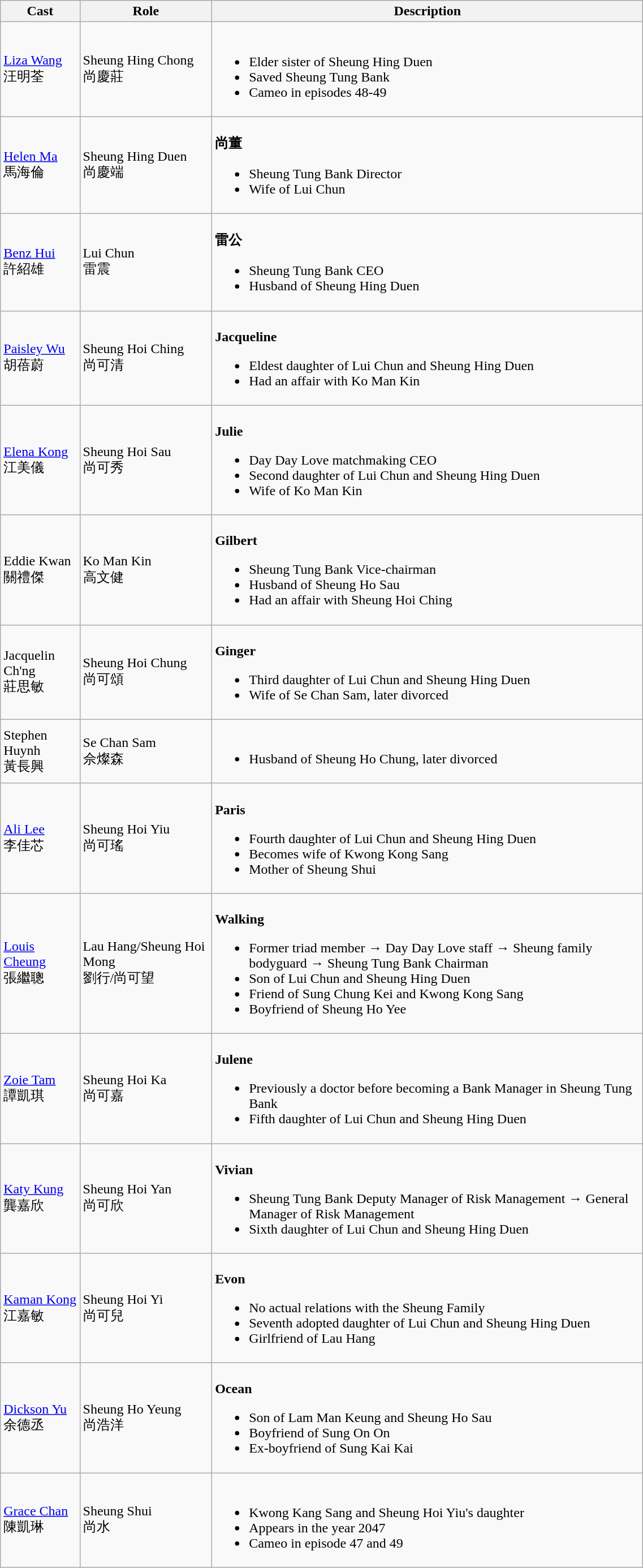<table class="wikitable" width="60%">
<tr>
<th>Cast</th>
<th>Role</th>
<th>Description</th>
</tr>
<tr>
<td><a href='#'>Liza Wang</a> <br> 汪明荃</td>
<td>Sheung Hing Chong <br> 尚慶莊</td>
<td><br><ul><li>Elder sister of Sheung Hing Duen</li><li>Saved Sheung Tung Bank</li><li>Cameo in episodes 48-49</li></ul></td>
</tr>
<tr>
<td><a href='#'>Helen Ma</a> <br> 馬海倫</td>
<td>Sheung Hing Duen <br> 尚慶端</td>
<td><br><strong>尚董</strong><ul><li>Sheung Tung Bank Director</li><li>Wife of Lui Chun</li></ul></td>
</tr>
<tr>
<td><a href='#'>Benz Hui</a> <br> 許紹雄</td>
<td>Lui Chun <br> 雷震</td>
<td><br><strong>雷公</strong><ul><li>Sheung Tung Bank CEO</li><li>Husband of Sheung Hing Duen</li></ul></td>
</tr>
<tr>
<td><a href='#'>Paisley Wu</a> <br> 胡蓓蔚</td>
<td>Sheung Hoi Ching <br> 尚可清</td>
<td><br><strong>Jacqueline</strong><ul><li>Eldest daughter of Lui Chun and Sheung Hing Duen</li><li>Had an affair with Ko Man Kin</li></ul></td>
</tr>
<tr>
<td><a href='#'>Elena Kong</a> <br> 江美儀</td>
<td>Sheung Hoi Sau <br> 尚可秀</td>
<td><br><strong>Julie</strong><ul><li>Day Day Love matchmaking CEO</li><li>Second daughter of Lui Chun and Sheung Hing Duen</li><li>Wife of Ko Man Kin</li></ul></td>
</tr>
<tr>
<td>Eddie Kwan <br> 關禮傑</td>
<td>Ko Man Kin <br> 高文健</td>
<td><br><strong>Gilbert</strong><ul><li>Sheung Tung Bank Vice-chairman</li><li>Husband of Sheung Ho Sau</li><li>Had an affair with Sheung Hoi Ching</li></ul></td>
</tr>
<tr>
<td>Jacquelin Ch'ng <br> 莊思敏</td>
<td>Sheung Hoi Chung <br> 尚可頌</td>
<td><br><strong>Ginger</strong><ul><li>Third daughter of Lui Chun and Sheung Hing Duen</li><li>Wife of Se Chan Sam, later divorced</li></ul></td>
</tr>
<tr>
<td>Stephen Huynh <br> 黃長興</td>
<td>Se Chan Sam <br> 佘燦森</td>
<td><br><ul><li>Husband of Sheung Ho Chung, later divorced</li></ul></td>
</tr>
<tr>
<td><a href='#'>Ali Lee</a> <br> 李佳芯</td>
<td>Sheung Hoi Yiu <br> 尚可瑤</td>
<td><br><strong>Paris</strong><ul><li>Fourth daughter of Lui Chun and Sheung Hing Duen</li><li>Becomes wife of Kwong Kong Sang</li><li>Mother of Sheung Shui</li></ul></td>
</tr>
<tr>
<td><a href='#'>Louis Cheung</a> <br> 張繼聰</td>
<td>Lau Hang/Sheung Hoi Mong <br> 劉行/尚可望</td>
<td><br><strong>Walking</strong><ul><li>Former triad member → Day Day Love staff → Sheung family bodyguard → Sheung Tung Bank Chairman</li><li>Son of Lui Chun and Sheung Hing Duen</li><li>Friend of Sung Chung Kei and Kwong Kong Sang</li><li>Boyfriend of Sheung Ho Yee</li></ul></td>
</tr>
<tr>
<td><a href='#'>Zoie Tam</a> <br> 譚凱琪</td>
<td>Sheung Hoi Ka <br> 尚可嘉</td>
<td><br><strong>Julene</strong><ul><li>Previously a doctor before becoming a Bank Manager in Sheung Tung Bank</li><li>Fifth daughter of Lui Chun and Sheung Hing Duen</li></ul></td>
</tr>
<tr>
<td><a href='#'>Katy Kung</a> <br> 龔嘉欣</td>
<td>Sheung Hoi Yan <br> 尚可欣</td>
<td><br><strong>Vivian</strong><ul><li>Sheung Tung Bank Deputy Manager of Risk Management → General Manager of Risk Management</li><li>Sixth daughter of Lui Chun and Sheung Hing Duen</li></ul></td>
</tr>
<tr>
<td><a href='#'>Kaman Kong</a> <br> 江嘉敏</td>
<td>Sheung Hoi Yi <br> 尚可兒</td>
<td><br><strong>Evon</strong><ul><li>No actual relations with the Sheung Family</li><li>Seventh adopted daughter of Lui Chun and Sheung Hing Duen</li><li>Girlfriend of Lau Hang</li></ul></td>
</tr>
<tr>
<td><a href='#'>Dickson Yu</a> <br> 余德丞</td>
<td>Sheung Ho Yeung <br> 尚浩洋</td>
<td><br><strong>Ocean</strong><ul><li>Son of Lam Man Keung and Sheung Ho Sau</li><li>Boyfriend of Sung On On</li><li>Ex-boyfriend of Sung Kai Kai</li></ul></td>
</tr>
<tr>
<td><a href='#'>Grace Chan</a> <br> 陳凱琳</td>
<td>Sheung Shui <br> 尚水</td>
<td><br><ul><li>Kwong Kang Sang and Sheung Hoi Yiu's daughter</li><li>Appears in the year 2047</li><li>Cameo in episode 47 and 49</li></ul></td>
</tr>
</table>
